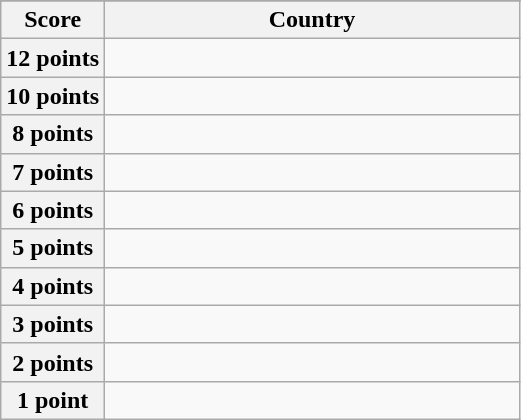<table class="wikitable">
<tr>
</tr>
<tr>
<th scope="col" width="20%">Score</th>
<th scope="col">Country</th>
</tr>
<tr>
<th scope="row">12 points</th>
<td></td>
</tr>
<tr>
<th scope="row">10 points</th>
<td></td>
</tr>
<tr>
<th scope="row">8 points</th>
<td></td>
</tr>
<tr>
<th scope="row">7 points</th>
<td></td>
</tr>
<tr>
<th scope="row">6 points</th>
<td></td>
</tr>
<tr>
<th scope="row">5 points</th>
<td></td>
</tr>
<tr>
<th scope="row">4 points</th>
<td></td>
</tr>
<tr>
<th scope="row">3 points</th>
<td></td>
</tr>
<tr>
<th scope="row">2 points</th>
<td></td>
</tr>
<tr>
<th scope="row">1 point</th>
<td></td>
</tr>
</table>
